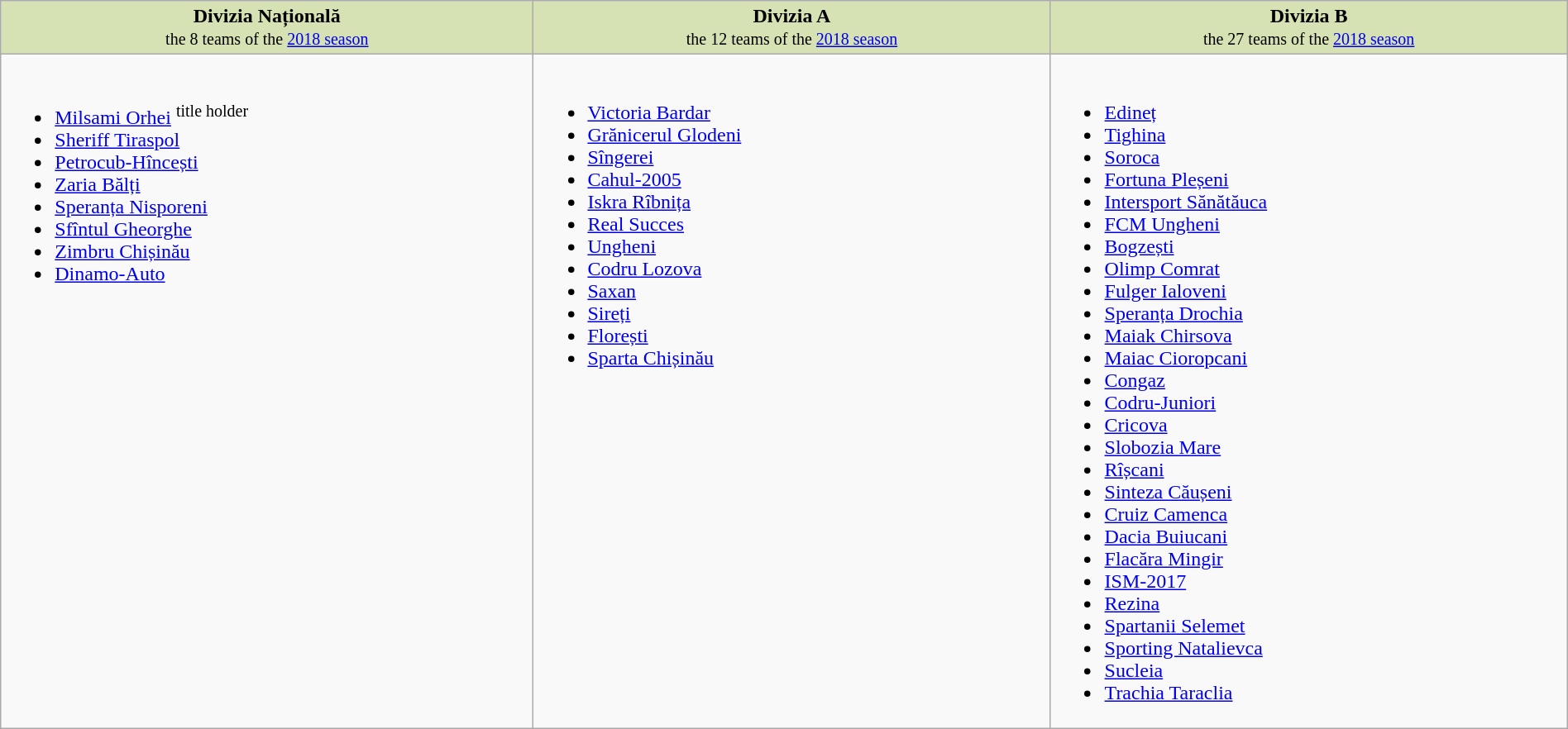<table class="wikitable" style="width:100%">
<tr style="vertical-align:top; background:#d6e2b3; text-align:center;">
<td style="width:34%;"><strong>Divizia Națională</strong><br><small>the 8 teams of the <a href='#'>2018 season</a></small></td>
<td style="width:33%;"><strong>Divizia A</strong><br><small>the 12 teams of the <a href='#'>2018 season</a></small></td>
<td style="width:33%;"><strong>Divizia B</strong><br><small>the 27 teams of the <a href='#'>2018 season</a></small></td>
</tr>
<tr valign="top">
<td><br><ul><li><a href='#'>Milsami Orhei</a> <sup>title holder</sup></li><li><a href='#'>Sheriff Tiraspol</a></li><li><a href='#'>Petrocub-Hîncești</a></li><li><a href='#'>Zaria Bălți</a></li><li><a href='#'>Speranța Nisporeni</a></li><li><a href='#'>Sfîntul Gheorghe</a></li><li><a href='#'>Zimbru Chișinău</a></li><li><a href='#'>Dinamo-Auto</a></li></ul></td>
<td><br><ul><li><a href='#'>Victoria Bardar</a></li><li><a href='#'>Grănicerul Glodeni</a></li><li><a href='#'>Sîngerei</a></li><li><a href='#'>Cahul-2005</a></li><li><a href='#'>Iskra Rîbnița</a></li><li><a href='#'>Real Succes</a></li><li><a href='#'>Ungheni</a></li><li><a href='#'>Codru Lozova</a></li><li><a href='#'>Saxan</a></li><li><a href='#'>Sireți</a></li><li><a href='#'>Florești</a></li><li><a href='#'>Sparta Chișinău</a></li></ul></td>
<td><br><ul><li><a href='#'>Edineț</a></li><li><a href='#'>Tighina</a></li><li><a href='#'>Soroca</a></li><li><a href='#'>Fortuna Pleșeni</a></li><li><a href='#'>Intersport Sănătăuca</a></li><li><a href='#'>FCM Ungheni</a></li><li><a href='#'>Bogzești</a></li><li><a href='#'>Olimp Comrat</a></li><li><a href='#'>Fulger Ialoveni</a></li><li><a href='#'>Speranța Drochia</a></li><li><a href='#'>Maiak Chirsova</a></li><li><a href='#'>Maiac Cioropcani</a></li><li><a href='#'>Congaz</a></li><li><a href='#'>Codru-Juniori</a></li><li><a href='#'>Cricova</a></li><li><a href='#'>Slobozia Mare</a></li><li><a href='#'>Rîșcani</a></li><li><a href='#'>Sinteza Căușeni</a></li><li><a href='#'>Cruiz Camenca</a></li><li><a href='#'>Dacia Buiucani</a></li><li><a href='#'>Flacăra Mingir</a></li><li><a href='#'>ISM-2017</a></li><li><a href='#'>Rezina</a></li><li><a href='#'>Spartanii Selemet</a></li><li><a href='#'>Sporting Natalievca</a></li><li><a href='#'>Sucleia</a></li><li><a href='#'>Trachia Taraclia</a></li></ul></td>
</tr>
</table>
